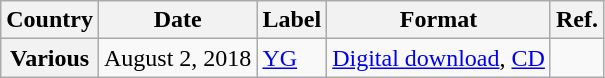<table class="wikitable plainrowheaders">
<tr>
<th>Country</th>
<th>Date</th>
<th>Label</th>
<th>Format</th>
<th>Ref.</th>
</tr>
<tr>
<th scope="row">Various</th>
<td>August 2, 2018</td>
<td><a href='#'>YG</a></td>
<td><a href='#'>Digital download</a>, <a href='#'>CD</a></td>
<td></td>
</tr>
</table>
